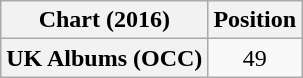<table class="wikitable plainrowheaders" style="text-align:center;">
<tr>
<th scope="col">Chart (2016)</th>
<th scope="col">Position</th>
</tr>
<tr>
<th scope="row">UK Albums (OCC)</th>
<td>49</td>
</tr>
</table>
